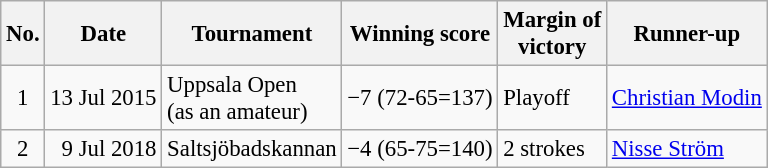<table class="wikitable" style="font-size:95%;">
<tr>
<th>No.</th>
<th>Date</th>
<th>Tournament</th>
<th>Winning score</th>
<th>Margin of<br>victory</th>
<th>Runner-up</th>
</tr>
<tr>
<td align=center>1</td>
<td align=right>13 Jul 2015</td>
<td>Uppsala Open<br>(as an amateur)</td>
<td>−7 (72-65=137)</td>
<td>Playoff</td>
<td> <a href='#'>Christian Modin</a></td>
</tr>
<tr>
<td align=center>2</td>
<td align=right>9 Jul 2018</td>
<td>Saltsjöbadskannan</td>
<td>−4 (65-75=140)</td>
<td>2 strokes</td>
<td> <a href='#'>Nisse Ström</a></td>
</tr>
</table>
